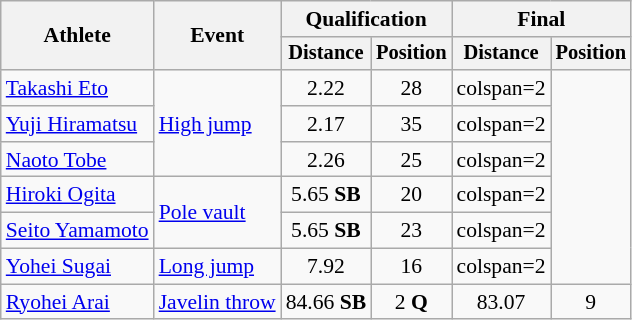<table class=wikitable style="font-size:90%">
<tr>
<th rowspan="2">Athlete</th>
<th rowspan="2">Event</th>
<th colspan="2">Qualification</th>
<th colspan="2">Final</th>
</tr>
<tr style="font-size:95%">
<th>Distance</th>
<th>Position</th>
<th>Distance</th>
<th>Position</th>
</tr>
<tr style=text-align:center>
<td style=text-align:left><a href='#'>Takashi Eto</a></td>
<td style=text-align:left rowspan=3><a href='#'>High jump</a></td>
<td>2.22</td>
<td>28</td>
<td>colspan=2 </td>
</tr>
<tr style=text-align:center>
<td style=text-align:left><a href='#'>Yuji Hiramatsu</a></td>
<td>2.17</td>
<td>35</td>
<td>colspan=2 </td>
</tr>
<tr style=text-align:center>
<td style=text-align:left><a href='#'>Naoto Tobe</a></td>
<td>2.26</td>
<td>25</td>
<td>colspan=2 </td>
</tr>
<tr style=text-align:center>
<td style=text-align:left><a href='#'>Hiroki Ogita</a></td>
<td style=text-align:left rowspan=2><a href='#'>Pole vault</a></td>
<td>5.65 <strong>SB</strong></td>
<td>20</td>
<td>colspan=2 </td>
</tr>
<tr style=text-align:center>
<td style=text-align:left><a href='#'>Seito Yamamoto</a></td>
<td>5.65 <strong>SB</strong></td>
<td>23</td>
<td>colspan=2 </td>
</tr>
<tr style=text-align:center>
<td style=text-align:left><a href='#'>Yohei Sugai</a></td>
<td style=text-align:left><a href='#'>Long jump</a></td>
<td>7.92</td>
<td>16</td>
<td>colspan=2 </td>
</tr>
<tr style=text-align:center>
<td style=text-align:left><a href='#'>Ryohei Arai</a></td>
<td style=text-align:left><a href='#'>Javelin throw</a></td>
<td>84.66 <strong>SB</strong></td>
<td>2 <strong>Q</strong></td>
<td>83.07</td>
<td>9</td>
</tr>
</table>
